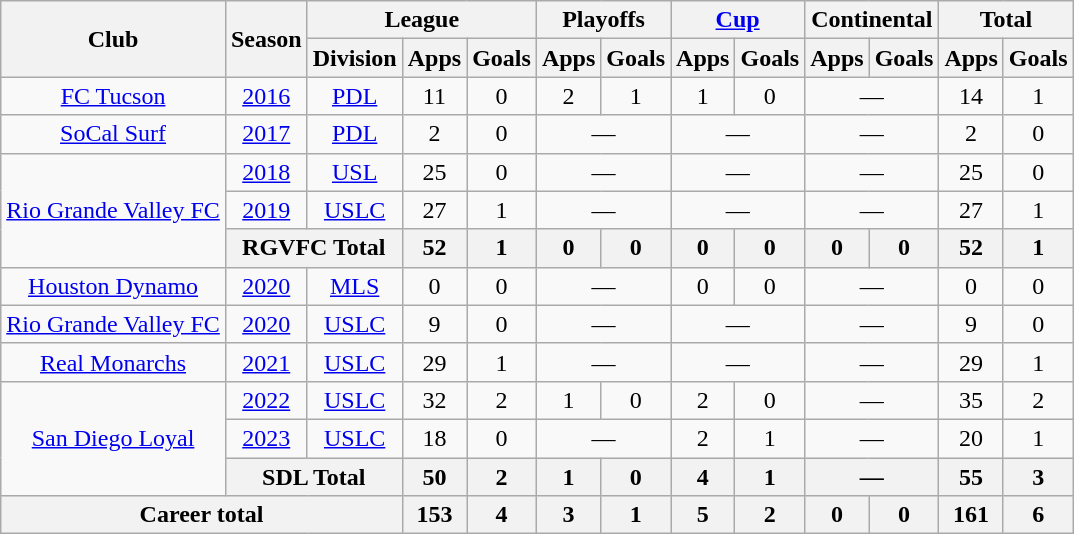<table class="wikitable" style="text-align: center;">
<tr>
<th rowspan=2>Club</th>
<th rowspan=2>Season</th>
<th colspan=3>League</th>
<th colspan=2>Playoffs</th>
<th colspan=2><a href='#'>Cup</a></th>
<th colspan=2>Continental</th>
<th colspan=2>Total</th>
</tr>
<tr>
<th>Division</th>
<th>Apps</th>
<th>Goals</th>
<th>Apps</th>
<th>Goals</th>
<th>Apps</th>
<th>Goals</th>
<th>Apps</th>
<th>Goals</th>
<th>Apps</th>
<th>Goals</th>
</tr>
<tr>
<td><a href='#'>FC Tucson</a></td>
<td><a href='#'>2016</a></td>
<td><a href='#'>PDL</a></td>
<td>11</td>
<td>0</td>
<td>2</td>
<td>1</td>
<td>1</td>
<td>0</td>
<td colspan="2">—</td>
<td>14</td>
<td>1</td>
</tr>
<tr>
<td><a href='#'>SoCal Surf</a></td>
<td><a href='#'>2017</a></td>
<td><a href='#'>PDL</a></td>
<td>2</td>
<td>0</td>
<td colspan="2">—</td>
<td colspan="2">—</td>
<td colspan="2">—</td>
<td>2</td>
<td>0</td>
</tr>
<tr>
<td rowspan="3"><a href='#'>Rio Grande Valley FC</a></td>
<td><a href='#'>2018</a></td>
<td><a href='#'>USL</a></td>
<td>25</td>
<td>0</td>
<td colspan="2">—</td>
<td colspan="2">—</td>
<td colspan="2">—</td>
<td>25</td>
<td>0</td>
</tr>
<tr>
<td><a href='#'>2019</a></td>
<td><a href='#'>USLC</a></td>
<td>27</td>
<td>1</td>
<td colspan="2">—</td>
<td colspan="2">—</td>
<td colspan="2">—</td>
<td>27</td>
<td>1</td>
</tr>
<tr>
<th colspan="2">RGVFC Total</th>
<th>52</th>
<th>1</th>
<th>0</th>
<th>0</th>
<th>0</th>
<th>0</th>
<th>0</th>
<th>0</th>
<th>52</th>
<th>1</th>
</tr>
<tr>
<td><a href='#'>Houston Dynamo</a></td>
<td><a href='#'>2020</a></td>
<td><a href='#'>MLS</a></td>
<td>0</td>
<td>0</td>
<td colspan="2">—</td>
<td>0</td>
<td>0</td>
<td colspan="2">—</td>
<td>0</td>
<td>0</td>
</tr>
<tr>
<td><a href='#'>Rio Grande Valley FC</a></td>
<td><a href='#'>2020</a></td>
<td><a href='#'>USLC</a></td>
<td>9</td>
<td>0</td>
<td colspan="2">—</td>
<td colspan="2">—</td>
<td colspan="2">—</td>
<td>9</td>
<td>0</td>
</tr>
<tr>
<td><a href='#'>Real Monarchs</a></td>
<td><a href='#'>2021</a></td>
<td><a href='#'>USLC</a></td>
<td>29</td>
<td>1</td>
<td colspan="2">—</td>
<td colspan="2">—</td>
<td colspan="2">—</td>
<td>29</td>
<td>1</td>
</tr>
<tr>
<td rowspan="3"><a href='#'>San Diego Loyal</a></td>
<td><a href='#'>2022</a></td>
<td><a href='#'>USLC</a></td>
<td>32</td>
<td>2</td>
<td>1</td>
<td>0</td>
<td>2</td>
<td>0</td>
<td colspan="2">—</td>
<td>35</td>
<td>2</td>
</tr>
<tr>
<td><a href='#'>2023</a></td>
<td><a href='#'>USLC</a></td>
<td>18</td>
<td>0</td>
<td colspan="2">—</td>
<td>2</td>
<td>1</td>
<td colspan="2">—</td>
<td>20</td>
<td>1</td>
</tr>
<tr>
<th colspan="2">SDL Total</th>
<th>50</th>
<th>2</th>
<th>1</th>
<th>0</th>
<th>4</th>
<th>1</th>
<th colspan="2">—</th>
<th>55</th>
<th>3</th>
</tr>
<tr>
<th colspan="3">Career total</th>
<th>153</th>
<th>4</th>
<th>3</th>
<th>1</th>
<th>5</th>
<th>2</th>
<th>0</th>
<th>0</th>
<th>161</th>
<th>6</th>
</tr>
</table>
